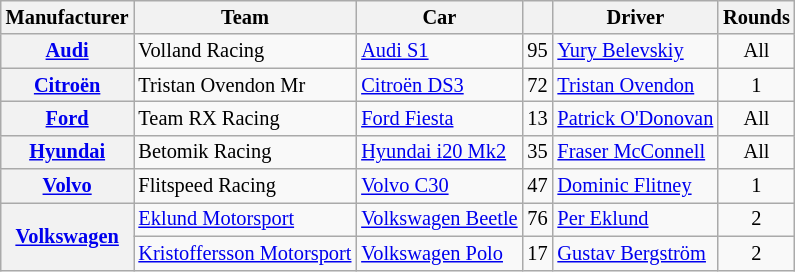<table class="wikitable" style="font-size:85%;">
<tr>
<th>Manufacturer</th>
<th>Team</th>
<th>Car</th>
<th></th>
<th>Driver</th>
<th>Rounds</th>
</tr>
<tr>
<th><a href='#'>Audi</a></th>
<td> Volland Racing</td>
<td><a href='#'>Audi S1</a></td>
<td align=center>95</td>
<td> <a href='#'>Yury Belevskiy</a></td>
<td align=center>All</td>
</tr>
<tr>
<th><a href='#'>Citroën</a></th>
<td> Tristan Ovendon Mr</td>
<td><a href='#'>Citroën DS3</a></td>
<td align=center>72</td>
<td> <a href='#'>Tristan Ovendon</a></td>
<td align=center>1</td>
</tr>
<tr>
<th><a href='#'>Ford</a></th>
<td> Team RX Racing</td>
<td><a href='#'>Ford Fiesta</a></td>
<td align=center>13</td>
<td> <a href='#'>Patrick O'Donovan</a></td>
<td align=center>All</td>
</tr>
<tr>
<th><a href='#'>Hyundai</a></th>
<td> Betomik Racing</td>
<td><a href='#'>Hyundai i20 Mk2</a></td>
<td align=center>35</td>
<td> <a href='#'>Fraser McConnell</a></td>
<td align=center>All</td>
</tr>
<tr>
<th><a href='#'>Volvo</a></th>
<td> Flitspeed Racing</td>
<td><a href='#'>Volvo C30</a></td>
<td align=center>47</td>
<td> <a href='#'>Dominic Flitney</a></td>
<td align=center>1</td>
</tr>
<tr>
<th rowspan=2><a href='#'>Volkswagen</a></th>
<td> <a href='#'>Eklund Motorsport</a></td>
<td><a href='#'>Volkswagen Beetle</a></td>
<td align=center>76</td>
<td> <a href='#'>Per Eklund</a></td>
<td align=center>2</td>
</tr>
<tr>
<td> <a href='#'>Kristoffersson Motorsport</a></td>
<td><a href='#'>Volkswagen Polo</a></td>
<td align=center>17</td>
<td> <a href='#'>Gustav Bergström</a></td>
<td align=center>2</td>
</tr>
</table>
